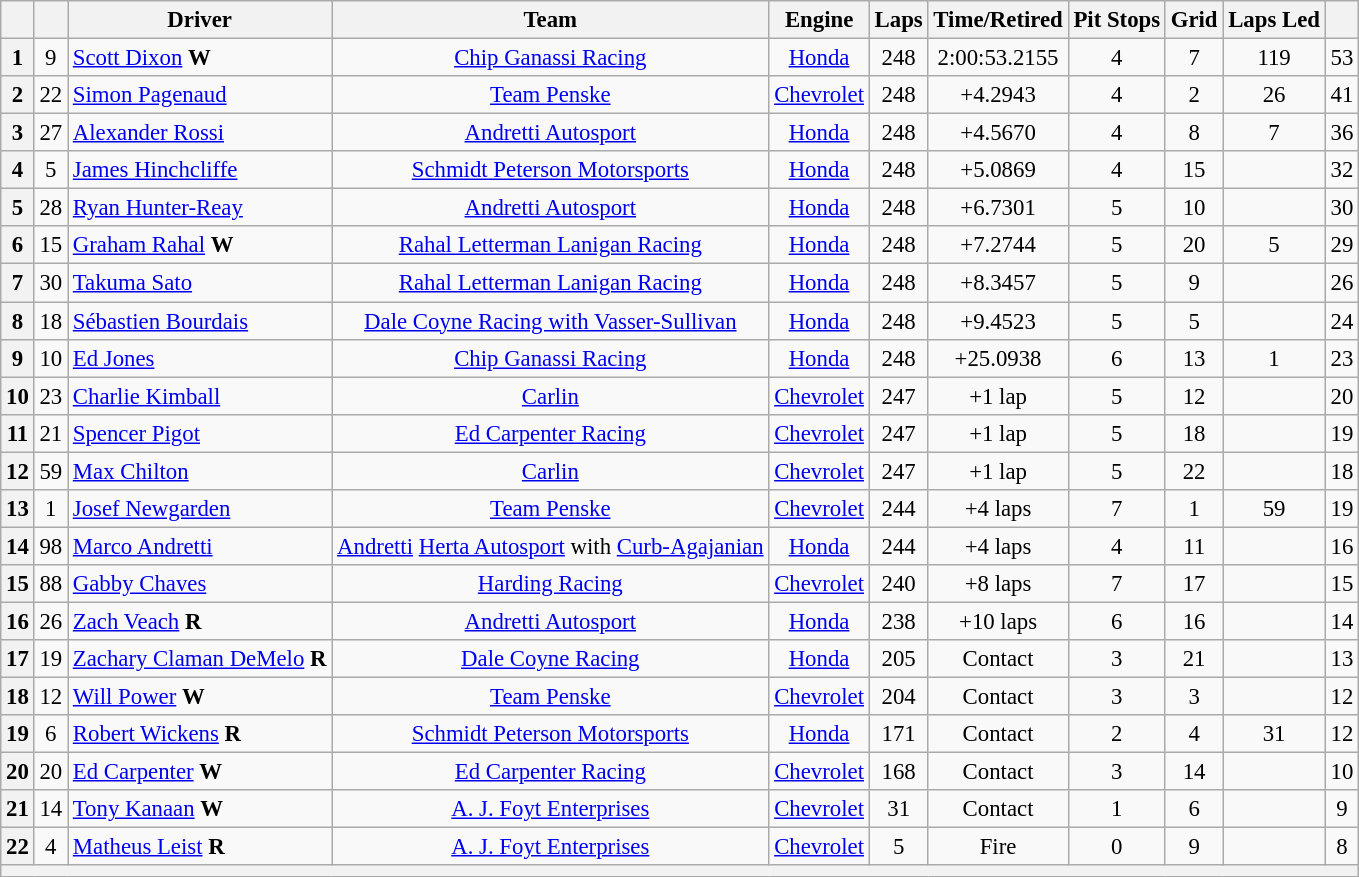<table class="wikitable" style="text-align:center; font-size: 95%;">
<tr>
<th></th>
<th></th>
<th>Driver</th>
<th>Team</th>
<th>Engine</th>
<th>Laps</th>
<th>Time/Retired</th>
<th>Pit Stops</th>
<th>Grid</th>
<th>Laps Led</th>
<th></th>
</tr>
<tr>
<th>1</th>
<td>9</td>
<td align="left"> <a href='#'>Scott Dixon</a> <strong><span>W</span></strong></td>
<td><a href='#'>Chip Ganassi Racing</a></td>
<td><a href='#'>Honda</a></td>
<td>248</td>
<td>2:00:53.2155</td>
<td>4</td>
<td>7</td>
<td>119</td>
<td>53</td>
</tr>
<tr>
<th>2</th>
<td>22</td>
<td align="left"> <a href='#'>Simon Pagenaud</a></td>
<td><a href='#'>Team Penske</a></td>
<td><a href='#'>Chevrolet</a></td>
<td>248</td>
<td>+4.2943</td>
<td>4</td>
<td>2</td>
<td>26</td>
<td>41</td>
</tr>
<tr>
<th>3</th>
<td>27</td>
<td align="left"> <a href='#'>Alexander Rossi</a></td>
<td><a href='#'>Andretti Autosport</a></td>
<td><a href='#'>Honda</a></td>
<td>248</td>
<td>+4.5670</td>
<td>4</td>
<td>8</td>
<td>7</td>
<td>36</td>
</tr>
<tr>
<th>4</th>
<td>5</td>
<td align="left"> <a href='#'>James Hinchcliffe</a></td>
<td><a href='#'>Schmidt Peterson Motorsports</a></td>
<td><a href='#'>Honda</a></td>
<td>248</td>
<td>+5.0869</td>
<td>4</td>
<td>15</td>
<td></td>
<td>32</td>
</tr>
<tr>
<th>5</th>
<td>28</td>
<td align="left"> <a href='#'>Ryan Hunter-Reay</a></td>
<td><a href='#'>Andretti Autosport</a></td>
<td><a href='#'>Honda</a></td>
<td>248</td>
<td>+6.7301</td>
<td>5</td>
<td>10</td>
<td></td>
<td>30</td>
</tr>
<tr>
<th>6</th>
<td>15</td>
<td align="left"> <a href='#'>Graham Rahal</a> <strong><span>W</span></strong></td>
<td><a href='#'>Rahal Letterman Lanigan Racing</a></td>
<td><a href='#'>Honda</a></td>
<td>248</td>
<td>+7.2744</td>
<td>5</td>
<td>20</td>
<td>5</td>
<td>29</td>
</tr>
<tr>
<th>7</th>
<td>30</td>
<td align="left"> <a href='#'>Takuma Sato</a></td>
<td><a href='#'>Rahal Letterman Lanigan Racing</a></td>
<td><a href='#'>Honda</a></td>
<td>248</td>
<td>+8.3457</td>
<td>5</td>
<td>9</td>
<td></td>
<td>26</td>
</tr>
<tr>
<th>8</th>
<td>18</td>
<td align="left"> <a href='#'>Sébastien Bourdais</a></td>
<td><a href='#'>Dale Coyne Racing with Vasser-Sullivan</a></td>
<td><a href='#'>Honda</a></td>
<td>248</td>
<td>+9.4523</td>
<td>5</td>
<td>5</td>
<td></td>
<td>24</td>
</tr>
<tr>
<th>9</th>
<td>10</td>
<td align="left"> <a href='#'>Ed Jones</a></td>
<td><a href='#'>Chip Ganassi Racing</a></td>
<td><a href='#'>Honda</a></td>
<td>248</td>
<td>+25.0938</td>
<td>6</td>
<td>13</td>
<td>1</td>
<td>23</td>
</tr>
<tr>
<th>10</th>
<td>23</td>
<td align="left"> <a href='#'>Charlie Kimball</a></td>
<td><a href='#'>Carlin</a></td>
<td><a href='#'>Chevrolet</a></td>
<td>247</td>
<td>+1 lap</td>
<td>5</td>
<td>12</td>
<td></td>
<td>20</td>
</tr>
<tr>
<th>11</th>
<td>21</td>
<td align="left"> <a href='#'>Spencer Pigot</a></td>
<td><a href='#'>Ed Carpenter Racing</a></td>
<td><a href='#'>Chevrolet</a></td>
<td>247</td>
<td>+1 lap</td>
<td>5</td>
<td>18</td>
<td></td>
<td>19</td>
</tr>
<tr>
<th>12</th>
<td>59</td>
<td align="left"> <a href='#'>Max Chilton</a></td>
<td><a href='#'>Carlin</a></td>
<td><a href='#'>Chevrolet</a></td>
<td>247</td>
<td>+1 lap</td>
<td>5</td>
<td>22</td>
<td></td>
<td>18</td>
</tr>
<tr>
<th>13</th>
<td>1</td>
<td align="left"> <a href='#'>Josef Newgarden</a></td>
<td><a href='#'>Team Penske</a></td>
<td><a href='#'>Chevrolet</a></td>
<td>244</td>
<td>+4 laps</td>
<td>7</td>
<td>1</td>
<td>59</td>
<td>19</td>
</tr>
<tr>
<th>14</th>
<td>98</td>
<td align="left"> <a href='#'>Marco Andretti</a></td>
<td><a href='#'>Andretti</a> <a href='#'>Herta Autosport</a> with <a href='#'>Curb-Agajanian</a></td>
<td><a href='#'>Honda</a></td>
<td>244</td>
<td>+4 laps</td>
<td>4</td>
<td>11</td>
<td></td>
<td>16</td>
</tr>
<tr>
<th>15</th>
<td>88</td>
<td align="left"> <a href='#'>Gabby Chaves</a></td>
<td><a href='#'>Harding Racing</a></td>
<td><a href='#'>Chevrolet</a></td>
<td>240</td>
<td>+8 laps</td>
<td>7</td>
<td>17</td>
<td></td>
<td>15</td>
</tr>
<tr>
<th>16</th>
<td>26</td>
<td align="left"> <a href='#'>Zach Veach</a> <strong><span>R</span></strong></td>
<td><a href='#'>Andretti Autosport</a></td>
<td><a href='#'>Honda</a></td>
<td>238</td>
<td>+10 laps</td>
<td>6</td>
<td>16</td>
<td></td>
<td>14</td>
</tr>
<tr>
<th>17</th>
<td>19</td>
<td align="left"> <a href='#'>Zachary Claman DeMelo</a> <strong><span>R</span></strong></td>
<td><a href='#'>Dale Coyne Racing</a></td>
<td><a href='#'>Honda</a></td>
<td>205</td>
<td>Contact</td>
<td>3</td>
<td>21</td>
<td></td>
<td>13</td>
</tr>
<tr>
<th>18</th>
<td>12</td>
<td align="left"> <a href='#'>Will Power</a> <strong><span>W</span></strong></td>
<td><a href='#'>Team Penske</a></td>
<td><a href='#'>Chevrolet</a></td>
<td>204</td>
<td>Contact</td>
<td>3</td>
<td>3</td>
<td></td>
<td>12</td>
</tr>
<tr>
<th>19</th>
<td>6</td>
<td align="left"> <a href='#'>Robert Wickens</a> <strong><span>R</span></strong></td>
<td><a href='#'>Schmidt Peterson Motorsports</a></td>
<td><a href='#'>Honda</a></td>
<td>171</td>
<td>Contact</td>
<td>2</td>
<td>4</td>
<td>31</td>
<td>12</td>
</tr>
<tr>
<th>20</th>
<td>20</td>
<td align="left"> <a href='#'>Ed Carpenter</a> <strong><span>W</span></strong></td>
<td><a href='#'>Ed Carpenter Racing</a></td>
<td><a href='#'>Chevrolet</a></td>
<td>168</td>
<td>Contact</td>
<td>3</td>
<td>14</td>
<td></td>
<td>10</td>
</tr>
<tr>
<th>21</th>
<td>14</td>
<td align="left"> <a href='#'>Tony Kanaan</a> <strong><span>W</span></strong></td>
<td><a href='#'>A. J. Foyt Enterprises</a></td>
<td><a href='#'>Chevrolet</a></td>
<td>31</td>
<td>Contact</td>
<td>1</td>
<td>6</td>
<td></td>
<td>9</td>
</tr>
<tr>
<th>22</th>
<td>4</td>
<td align="left"> <a href='#'>Matheus Leist</a> <strong><span>R</span></strong></td>
<td><a href='#'>A. J. Foyt Enterprises</a></td>
<td><a href='#'>Chevrolet</a></td>
<td>5</td>
<td>Fire</td>
<td>0</td>
<td>9</td>
<td></td>
<td>8</td>
</tr>
<tr>
<th colspan="11"></th>
</tr>
</table>
